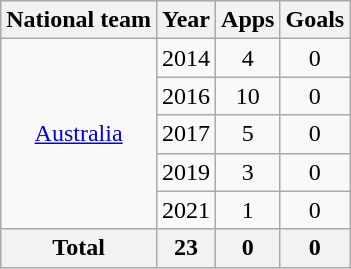<table class="wikitable" style="text-align:center">
<tr>
<th>National team</th>
<th>Year</th>
<th>Apps</th>
<th>Goals</th>
</tr>
<tr>
<td rowspan="5"><a href='#'>Australia</a></td>
<td>2014</td>
<td>4</td>
<td>0</td>
</tr>
<tr>
<td>2016</td>
<td>10</td>
<td>0</td>
</tr>
<tr>
<td>2017</td>
<td>5</td>
<td>0</td>
</tr>
<tr>
<td>2019</td>
<td>3</td>
<td>0</td>
</tr>
<tr>
<td>2021</td>
<td>1</td>
<td>0</td>
</tr>
<tr>
<th>Total</th>
<th>23</th>
<th>0</th>
<th>0</th>
</tr>
</table>
